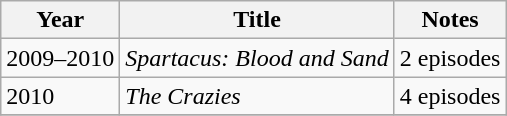<table class="wikitable">
<tr>
<th>Year</th>
<th>Title</th>
<th>Notes</th>
</tr>
<tr>
<td>2009–2010</td>
<td><em>Spartacus: Blood and Sand</em></td>
<td>2 episodes</td>
</tr>
<tr>
<td>2010</td>
<td><em>The Crazies</em></td>
<td>4 episodes</td>
</tr>
<tr>
</tr>
</table>
